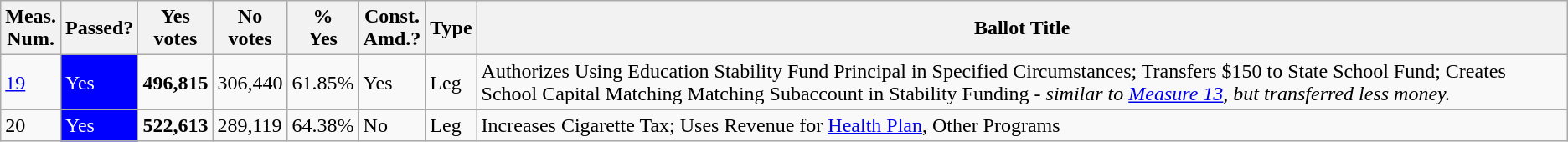<table class="wikitable sortable">
<tr>
<th>Meas.<br>Num.</th>
<th>Passed?</th>
<th>Yes<br>votes</th>
<th>No<br>votes</th>
<th>%<br>Yes</th>
<th>Const.<br>Amd.?</th>
<th>Type</th>
<th>Ballot Title</th>
</tr>
<tr>
<td><a href='#'>19</a></td>
<td style="background:blue;color:white">Yes</td>
<td><strong>496,815</strong></td>
<td>306,440</td>
<td>61.85%</td>
<td>Yes</td>
<td>Leg</td>
<td>Authorizes Using Education Stability Fund Principal in Specified Circumstances; Transfers $150 to State School Fund; Creates School Capital Matching Matching Subaccount in Stability Funding - <em>similar to <a href='#'>Measure 13</a>, but transferred less money.</em></td>
</tr>
<tr>
<td>20</td>
<td style="background:blue;color:white">Yes</td>
<td><strong>522,613</strong></td>
<td>289,119</td>
<td>64.38%</td>
<td>No</td>
<td>Leg</td>
<td>Increases Cigarette Tax; Uses Revenue for <a href='#'>Health Plan</a>, Other Programs</td>
</tr>
</table>
